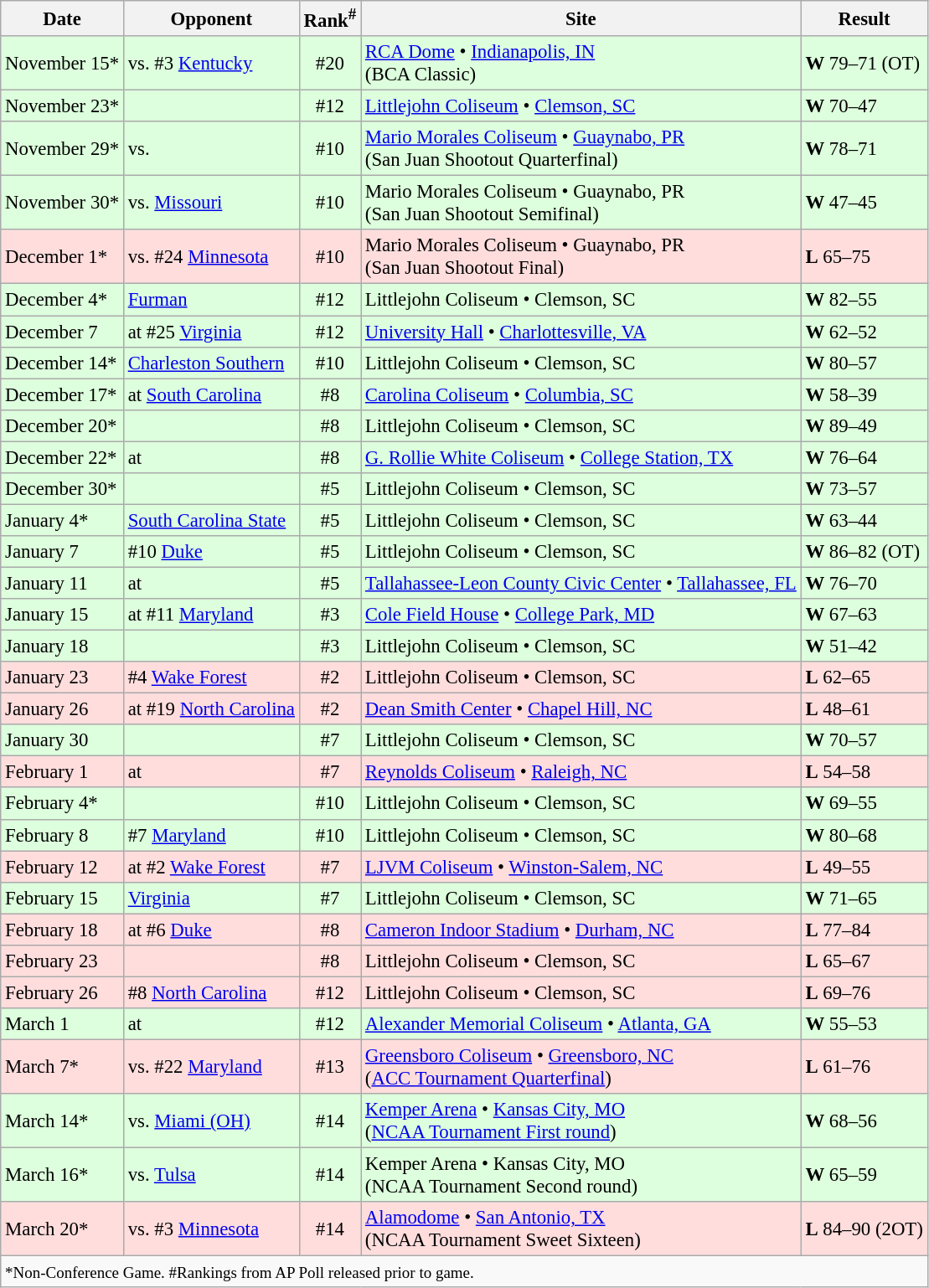<table class="wikitable" style="font-size:95%;">
<tr>
<th>Date</th>
<th>Opponent</th>
<th>Rank<sup>#</sup></th>
<th>Site</th>
<th>Result</th>
</tr>
<tr style="background: #ddffdd;">
<td>November 15*</td>
<td>vs. #3 <a href='#'>Kentucky</a></td>
<td align=center>#20</td>
<td><a href='#'>RCA Dome</a> • <a href='#'>Indianapolis, IN</a><br>(BCA Classic)</td>
<td><strong>W</strong> 79–71 (OT)</td>
</tr>
<tr style="background: #ddffdd;">
<td>November 23*</td>
<td></td>
<td align=center>#12</td>
<td><a href='#'>Littlejohn Coliseum</a> • <a href='#'>Clemson, SC</a></td>
<td><strong>W</strong> 70–47</td>
</tr>
<tr style="background: #ddffdd;">
<td>November 29*</td>
<td>vs. </td>
<td align=center>#10</td>
<td><a href='#'>Mario Morales Coliseum</a> • <a href='#'>Guaynabo, PR</a><br>(San Juan Shootout Quarterfinal)</td>
<td><strong>W</strong> 78–71</td>
</tr>
<tr style="background: #ddffdd;">
<td>November 30*</td>
<td>vs. <a href='#'>Missouri</a></td>
<td align=center>#10</td>
<td>Mario Morales Coliseum • Guaynabo, PR<br>(San Juan Shootout Semifinal)</td>
<td><strong>W</strong> 47–45</td>
</tr>
<tr style="background: #ffdddd;">
<td>December 1*</td>
<td>vs. #24 <a href='#'>Minnesota</a></td>
<td align=center>#10</td>
<td>Mario Morales Coliseum • Guaynabo, PR<br>(San Juan Shootout Final)</td>
<td><strong>L</strong> 65–75</td>
</tr>
<tr style="background: #ddffdd;">
<td>December 4*</td>
<td><a href='#'>Furman</a></td>
<td align=center>#12</td>
<td>Littlejohn Coliseum • Clemson, SC</td>
<td><strong>W</strong> 82–55</td>
</tr>
<tr style="background: #ddffdd;">
<td>December 7</td>
<td>at #25 <a href='#'>Virginia</a></td>
<td align=center>#12</td>
<td><a href='#'>University Hall</a> • <a href='#'>Charlottesville, VA</a></td>
<td><strong>W</strong> 62–52</td>
</tr>
<tr style="background: #ddffdd;">
<td>December 14*</td>
<td><a href='#'>Charleston Southern</a></td>
<td align=center>#10</td>
<td>Littlejohn Coliseum • Clemson, SC</td>
<td><strong>W</strong> 80–57</td>
</tr>
<tr style="background: #ddffdd;">
<td>December 17*</td>
<td>at <a href='#'>South Carolina</a></td>
<td align=center>#8</td>
<td><a href='#'>Carolina Coliseum</a> • <a href='#'>Columbia, SC</a></td>
<td><strong>W</strong> 58–39</td>
</tr>
<tr style="background: #ddffdd;">
<td>December 20*</td>
<td></td>
<td align=center>#8</td>
<td>Littlejohn Coliseum • Clemson, SC</td>
<td><strong>W</strong> 89–49</td>
</tr>
<tr style="background: #ddffdd;">
<td>December 22*</td>
<td>at </td>
<td align=center>#8</td>
<td><a href='#'>G. Rollie White Coliseum</a> • <a href='#'>College Station, TX</a></td>
<td><strong>W</strong> 76–64</td>
</tr>
<tr style="background: #ddffdd;">
<td>December 30*</td>
<td></td>
<td align=center>#5</td>
<td>Littlejohn Coliseum • Clemson, SC</td>
<td><strong>W</strong> 73–57</td>
</tr>
<tr style="background: #ddffdd;">
<td>January 4*</td>
<td><a href='#'>South Carolina State</a></td>
<td align=center>#5</td>
<td>Littlejohn Coliseum • Clemson, SC</td>
<td><strong>W</strong> 63–44</td>
</tr>
<tr style="background: #ddffdd;">
<td>January 7</td>
<td>#10 <a href='#'>Duke</a></td>
<td align=center>#5</td>
<td>Littlejohn Coliseum • Clemson, SC</td>
<td><strong>W</strong> 86–82 (OT)</td>
</tr>
<tr style="background: #ddffdd;">
<td>January 11</td>
<td>at </td>
<td align=center>#5</td>
<td><a href='#'>Tallahassee-Leon County Civic Center</a> • <a href='#'>Tallahassee, FL</a></td>
<td><strong>W</strong> 76–70</td>
</tr>
<tr style="background: #ddffdd;">
<td>January 15</td>
<td>at #11 <a href='#'>Maryland</a></td>
<td align=center>#3</td>
<td><a href='#'>Cole Field House</a> • <a href='#'>College Park, MD</a></td>
<td><strong>W</strong> 67–63</td>
</tr>
<tr style="background: #ddffdd;">
<td>January 18</td>
<td></td>
<td align=center>#3</td>
<td>Littlejohn Coliseum • Clemson, SC</td>
<td><strong>W</strong> 51–42</td>
</tr>
<tr style="background: #ffdddd;">
<td>January 23</td>
<td>#4 <a href='#'>Wake Forest</a></td>
<td align=center>#2</td>
<td>Littlejohn Coliseum • Clemson, SC</td>
<td><strong>L</strong> 62–65</td>
</tr>
<tr style="background: #ffdddd;">
<td>January 26</td>
<td>at #19 <a href='#'>North Carolina</a></td>
<td align=center>#2</td>
<td><a href='#'>Dean Smith Center</a> • <a href='#'>Chapel Hill, NC</a></td>
<td><strong>L</strong> 48–61</td>
</tr>
<tr style="background: #ddffdd;">
<td>January 30</td>
<td></td>
<td align=center>#7</td>
<td>Littlejohn Coliseum • Clemson, SC</td>
<td><strong>W</strong> 70–57</td>
</tr>
<tr style="background: #ffdddd;">
<td>February 1</td>
<td>at </td>
<td align=center>#7</td>
<td><a href='#'>Reynolds Coliseum</a> • <a href='#'>Raleigh, NC</a></td>
<td><strong>L</strong> 54–58</td>
</tr>
<tr style="background: #ddffdd;">
<td>February 4*</td>
<td></td>
<td align=center>#10</td>
<td>Littlejohn Coliseum • Clemson, SC</td>
<td><strong>W</strong> 69–55</td>
</tr>
<tr style="background: #ddffdd;">
<td>February 8</td>
<td>#7 <a href='#'>Maryland</a></td>
<td align=center>#10</td>
<td>Littlejohn Coliseum • Clemson, SC</td>
<td><strong>W</strong> 80–68</td>
</tr>
<tr style="background: #ffdddd;">
<td>February 12</td>
<td>at #2 <a href='#'>Wake Forest</a></td>
<td align=center>#7</td>
<td><a href='#'>LJVM Coliseum</a> • <a href='#'>Winston-Salem, NC</a></td>
<td><strong>L</strong> 49–55</td>
</tr>
<tr style="background: #ddffdd;">
<td>February 15</td>
<td><a href='#'>Virginia</a></td>
<td align=center>#7</td>
<td>Littlejohn Coliseum • Clemson, SC</td>
<td><strong>W</strong> 71–65</td>
</tr>
<tr style="background: #ffdddd;">
<td>February 18</td>
<td>at #6 <a href='#'>Duke</a></td>
<td align=center>#8</td>
<td><a href='#'>Cameron Indoor Stadium</a> • <a href='#'>Durham, NC</a></td>
<td><strong>L</strong> 77–84</td>
</tr>
<tr style="background: #ffdddd;">
<td>February 23</td>
<td></td>
<td align=center>#8</td>
<td>Littlejohn Coliseum • Clemson, SC</td>
<td><strong>L</strong> 65–67</td>
</tr>
<tr style="background: #ffdddd;">
<td>February 26</td>
<td>#8 <a href='#'>North Carolina</a></td>
<td align=center>#12</td>
<td>Littlejohn Coliseum • Clemson, SC</td>
<td><strong>L</strong> 69–76</td>
</tr>
<tr style="background: #ddffdd;">
<td>March 1</td>
<td>at </td>
<td align=center>#12</td>
<td><a href='#'>Alexander Memorial Coliseum</a> • <a href='#'>Atlanta, GA</a></td>
<td><strong>W</strong> 55–53</td>
</tr>
<tr style="background: #ffdddd;">
<td>March 7*</td>
<td>vs. #22 <a href='#'>Maryland</a></td>
<td align=center>#13</td>
<td><a href='#'>Greensboro Coliseum</a> • <a href='#'>Greensboro, NC</a><br>(<a href='#'>ACC Tournament Quarterfinal</a>)</td>
<td><strong>L</strong> 61–76</td>
</tr>
<tr style="background: #ddffdd;">
<td>March 14*</td>
<td>vs. <a href='#'>Miami (OH)</a></td>
<td align=center>#14</td>
<td><a href='#'>Kemper Arena</a> • <a href='#'>Kansas City, MO</a><br>(<a href='#'>NCAA Tournament First round</a>)</td>
<td><strong>W</strong> 68–56</td>
</tr>
<tr style="background: #ddffdd;">
<td>March 16*</td>
<td>vs. <a href='#'>Tulsa</a></td>
<td align=center>#14</td>
<td>Kemper Arena • Kansas City, MO<br>(NCAA Tournament Second round)</td>
<td><strong>W</strong> 65–59</td>
</tr>
<tr style="background: #ffdddd;">
<td>March 20*</td>
<td>vs. #3 <a href='#'>Minnesota</a></td>
<td align=center>#14</td>
<td><a href='#'>Alamodome</a> • <a href='#'>San Antonio, TX</a><br>(NCAA Tournament Sweet Sixteen)</td>
<td><strong>L</strong> 84–90 (2OT)</td>
</tr>
<tr style="background:#f9f9f9;">
<td colspan=5><small>*Non-Conference Game. #Rankings from AP Poll released prior to game.</small></td>
</tr>
</table>
